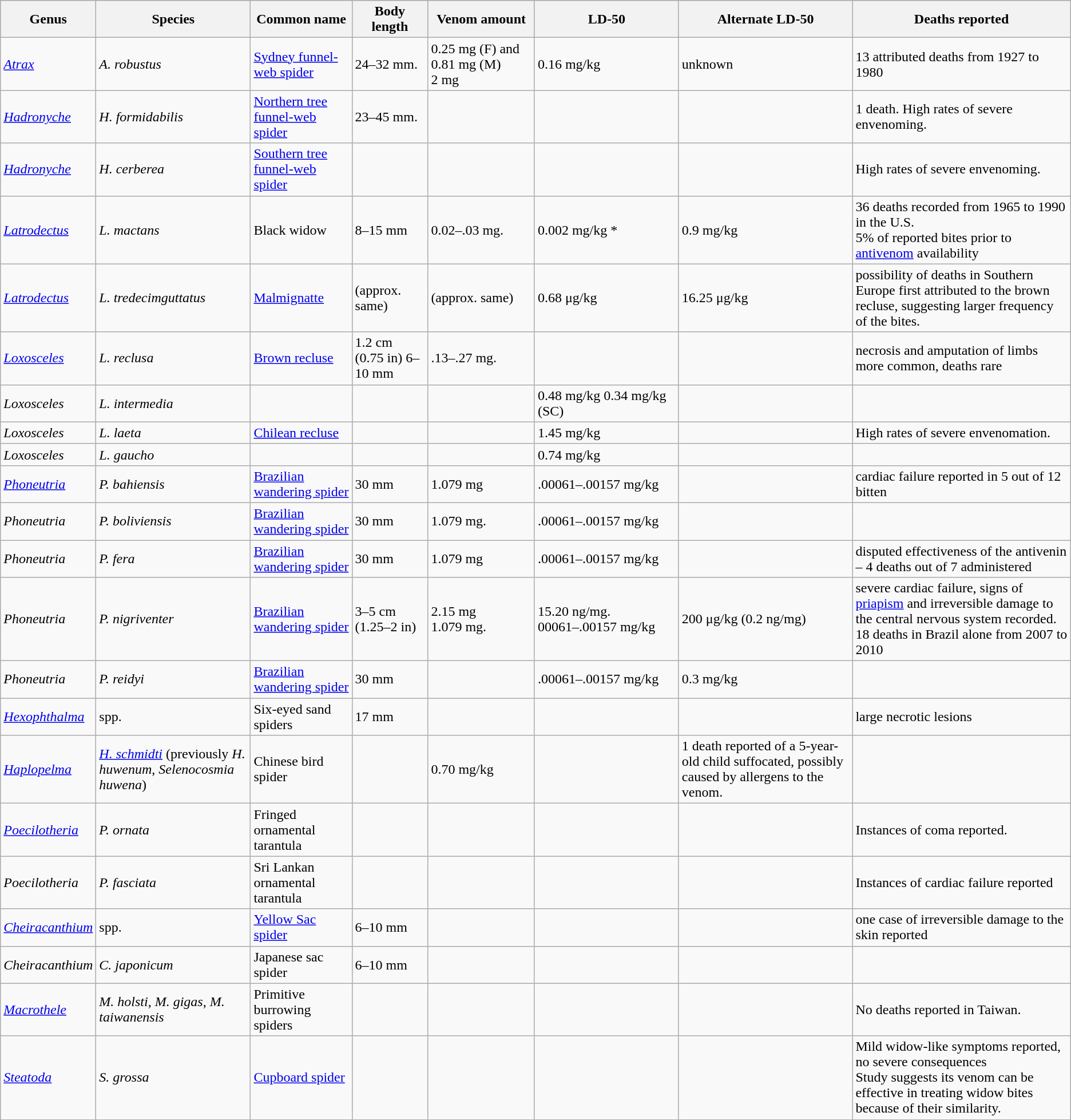<table class="wikitable">
<tr align="left" style="background-color: #cccccc;">
<th>Genus</th>
<th>Species</th>
<th>Common name</th>
<th>Body length</th>
<th>Venom amount</th>
<th>LD-50</th>
<th>Alternate LD-50</th>
<th>Deaths reported</th>
</tr>
<tr>
<td><em><a href='#'>Atrax</a></em></td>
<td><em>A. robustus</em></td>
<td><a href='#'>Sydney funnel-web spider</a></td>
<td>24–32 mm.</td>
<td>0.25 mg (F) and 0.81 mg (M)  2 mg </td>
<td>0.16 mg/kg </td>
<td>unknown</td>
<td>13 attributed deaths from 1927 to 1980</td>
</tr>
<tr>
<td><em><a href='#'>Hadronyche</a></em></td>
<td><em>H. formidabilis</em></td>
<td><a href='#'>Northern tree funnel-web spider</a></td>
<td>23–45 mm.</td>
<td></td>
<td></td>
<td></td>
<td>1 death. High rates of severe envenoming.</td>
</tr>
<tr>
<td><em><a href='#'>Hadronyche</a></em></td>
<td><em>H. cerberea</em></td>
<td><a href='#'>Southern tree funnel-web spider</a></td>
<td></td>
<td></td>
<td></td>
<td></td>
<td>High rates of severe envenoming.</td>
</tr>
<tr>
<td><em><a href='#'>Latrodectus</a></em></td>
<td><em> L. mactans</em></td>
<td>Black widow</td>
<td>8–15 mm </td>
<td>0.02–.03 mg.</td>
<td>0.002 mg/kg *</td>
<td>0.9 mg/kg</td>
<td>36 deaths recorded from 1965 to 1990 in the U.S.<br>5% of reported bites prior to <a href='#'>antivenom</a> availability </td>
</tr>
<tr>
<td><em><a href='#'>Latrodectus</a></em></td>
<td><em>L. tredecimguttatus</em></td>
<td><a href='#'>Malmignatte</a></td>
<td>(approx. same)</td>
<td>(approx. same)</td>
<td>0.68 μg/kg </td>
<td>16.25 μg/kg </td>
<td>possibility of deaths in Southern Europe first attributed to the brown recluse, suggesting larger frequency of the bites.</td>
</tr>
<tr>
<td><em><a href='#'>Loxosceles</a></em></td>
<td><em>L. reclusa</em></td>
<td><a href='#'>Brown recluse</a></td>
<td>1.2 cm (0.75 in)  6–10 mm </td>
<td>.13–.27 mg.</td>
<td></td>
<td></td>
<td>necrosis and amputation of limbs more common, deaths rare</td>
</tr>
<tr>
<td><em>Loxosceles</em></td>
<td><em>L. intermedia</em></td>
<td></td>
<td></td>
<td></td>
<td>0.48 mg/kg  0.34 mg/kg (SC)</td>
<td></td>
<td></td>
</tr>
<tr>
<td><em>Loxosceles</em></td>
<td><em>L. laeta</em></td>
<td><a href='#'>Chilean recluse</a></td>
<td></td>
<td></td>
<td>1.45 mg/kg </td>
<td></td>
<td>High rates of severe envenomation.</td>
</tr>
<tr>
<td><em>Loxosceles</em></td>
<td><em>L. gaucho</em></td>
<td></td>
<td></td>
<td></td>
<td>0.74 mg/kg </td>
<td></td>
<td></td>
</tr>
<tr>
<td><em><a href='#'>Phoneutria</a></em></td>
<td><em>P. bahiensis</em></td>
<td><a href='#'>Brazilian wandering spider</a></td>
<td>30 mm</td>
<td>1.079 mg </td>
<td>.00061–.00157 mg/kg </td>
<td></td>
<td>cardiac failure reported in 5 out of 12 bitten</td>
</tr>
<tr>
<td><em>Phoneutria</em></td>
<td><em>P. boliviensis</em></td>
<td><a href='#'>Brazilian wandering spider</a></td>
<td>30 mm</td>
<td>1.079 mg.</td>
<td>.00061–.00157 mg/kg </td>
<td></td>
<td></td>
</tr>
<tr>
<td><em>Phoneutria</em></td>
<td><em>P. fera</em></td>
<td><a href='#'>Brazilian wandering spider</a></td>
<td>30 mm </td>
<td>1.079 mg </td>
<td>.00061–.00157 mg/kg </td>
<td></td>
<td>disputed effectiveness of the antivenin – 4 deaths out of 7 administered </td>
</tr>
<tr>
<td><em>Phoneutria</em></td>
<td><em>P. nigriventer</em></td>
<td><a href='#'>Brazilian wandering spider</a></td>
<td>3–5 cm (1.25–2 in) </td>
<td>2.15 mg  1.079 mg.</td>
<td>15.20 ng/mg. 00061–.00157 mg/kg </td>
<td>200 μg/kg (0.2 ng/mg) </td>
<td>severe cardiac failure, signs of <a href='#'>priapism</a> and irreversible damage to the central nervous system recorded. <br>18 deaths in Brazil alone from 2007 to 2010 </td>
</tr>
<tr>
<td><em>Phoneutria</em></td>
<td><em>P. reidyi</em></td>
<td><a href='#'>Brazilian wandering spider</a></td>
<td>30 mm</td>
<td></td>
<td>.00061–.00157 mg/kg </td>
<td>0.3 mg/kg</td>
<td></td>
</tr>
<tr>
<td><em><a href='#'>Hexophthalma</a></em></td>
<td>spp.</td>
<td>Six-eyed sand spiders</td>
<td>17 mm</td>
<td></td>
<td></td>
<td></td>
<td>large necrotic lesions</td>
</tr>
<tr>
<td><em><a href='#'>Haplopelma</a></em></td>
<td><em><a href='#'>H. schmidti</a></em> (previously <em>H. huwenum</em>, <em>Selenocosmia huwena</em>)</td>
<td>Chinese bird spider</td>
<td></td>
<td>0.70 mg/kg </td>
<td></td>
<td>1 death reported of a 5-year-old child suffocated, possibly caused by allergens to the venom.</td>
</tr>
<tr>
<td><em><a href='#'>Poecilotheria</a></em></td>
<td><em>P. ornata</em></td>
<td>Fringed ornamental tarantula</td>
<td></td>
<td></td>
<td></td>
<td></td>
<td>Instances of coma reported.</td>
</tr>
<tr>
<td><em>Poecilotheria</em></td>
<td><em>P. fasciata</em></td>
<td>Sri Lankan ornamental tarantula</td>
<td></td>
<td></td>
<td></td>
<td></td>
<td>Instances of cardiac failure reported </td>
</tr>
<tr>
<td><em><a href='#'>Cheiracanthium</a></em></td>
<td>spp.</td>
<td><a href='#'>Yellow Sac spider</a></td>
<td>6–10 mm</td>
<td></td>
<td></td>
<td></td>
<td>one case of irreversible damage to the skin reported </td>
</tr>
<tr>
<td><em>Cheiracanthium</em></td>
<td><em>C. japonicum</em></td>
<td>Japanese sac spider</td>
<td>6–10 mm</td>
<td></td>
<td></td>
<td></td>
<td></td>
</tr>
<tr>
<td><em><a href='#'>Macrothele</a></em></td>
<td><em>M. holsti</em>, <em>M. gigas</em>, <em>M. taiwanensis</em> </td>
<td>Primitive burrowing spiders</td>
<td></td>
<td></td>
<td></td>
<td></td>
<td>No deaths reported in Taiwan.</td>
</tr>
<tr>
<td><em><a href='#'>Steatoda</a></em></td>
<td><em>S. grossa</em></td>
<td><a href='#'>Cupboard spider</a></td>
<td></td>
<td></td>
<td></td>
<td></td>
<td>Mild widow-like symptoms reported, no severe consequences <br>Study suggests its venom can be effective in treating widow bites because of their similarity.</td>
</tr>
</table>
